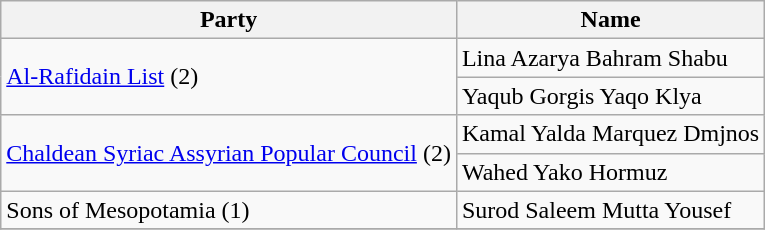<table class=wikitable>
<tr>
<th>Party</th>
<th>Name</th>
</tr>
<tr>
<td rowspan=2><a href='#'>Al-Rafidain List</a> (2)</td>
<td>Lina Azarya Bahram Shabu</td>
</tr>
<tr>
<td>Yaqub Gorgis Yaqo Klya</td>
</tr>
<tr>
<td rowspan=2><a href='#'>Chaldean Syriac Assyrian Popular Council</a> (2)</td>
<td>Kamal Yalda Marquez Dmjnos</td>
</tr>
<tr>
<td>Wahed Yako Hormuz</td>
</tr>
<tr>
<td rowspan=1>Sons of Mesopotamia (1)</td>
<td>Surod Saleem Mutta Yousef</td>
</tr>
<tr>
</tr>
</table>
